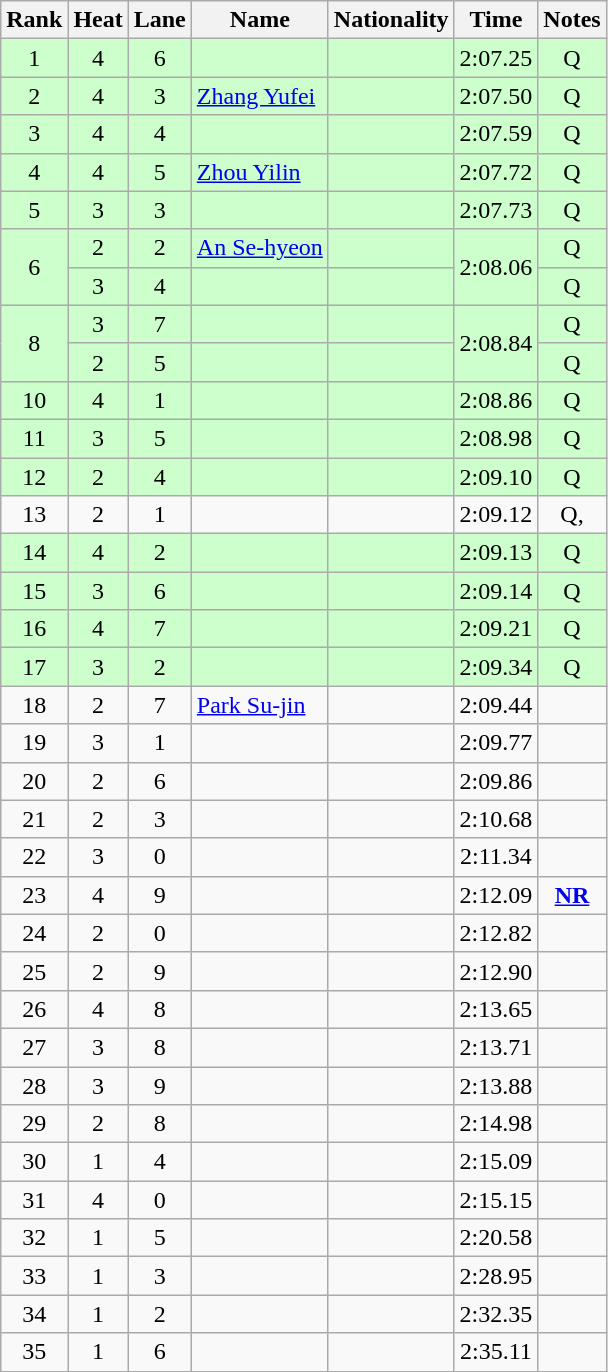<table class="wikitable sortable" style="text-align:center">
<tr>
<th>Rank</th>
<th>Heat</th>
<th>Lane</th>
<th>Name</th>
<th>Nationality</th>
<th>Time</th>
<th>Notes</th>
</tr>
<tr bgcolor=ccffcc>
<td>1</td>
<td>4</td>
<td>6</td>
<td align=left></td>
<td align=left></td>
<td>2:07.25</td>
<td>Q</td>
</tr>
<tr bgcolor=ccffcc>
<td>2</td>
<td>4</td>
<td>3</td>
<td align=left><a href='#'>Zhang Yufei</a></td>
<td align=left></td>
<td>2:07.50</td>
<td>Q</td>
</tr>
<tr bgcolor=ccffcc>
<td>3</td>
<td>4</td>
<td>4</td>
<td align=left></td>
<td align=left></td>
<td>2:07.59</td>
<td>Q</td>
</tr>
<tr bgcolor=ccffcc>
<td>4</td>
<td>4</td>
<td>5</td>
<td align=left><a href='#'>Zhou Yilin</a></td>
<td align=left></td>
<td>2:07.72</td>
<td>Q</td>
</tr>
<tr bgcolor=ccffcc>
<td>5</td>
<td>3</td>
<td>3</td>
<td align=left></td>
<td align=left></td>
<td>2:07.73</td>
<td>Q</td>
</tr>
<tr bgcolor=ccffcc>
<td rowspan=2>6</td>
<td>2</td>
<td>2</td>
<td align=left><a href='#'>An Se-hyeon</a></td>
<td align=left></td>
<td rowspan=2>2:08.06</td>
<td>Q</td>
</tr>
<tr bgcolor=ccffcc>
<td>3</td>
<td>4</td>
<td align=left></td>
<td align=left></td>
<td>Q</td>
</tr>
<tr bgcolor=ccffcc>
<td rowspan=2>8</td>
<td>3</td>
<td>7</td>
<td align=left></td>
<td align=left></td>
<td rowspan=2>2:08.84</td>
<td>Q</td>
</tr>
<tr bgcolor=ccffcc>
<td>2</td>
<td>5</td>
<td align=left></td>
<td align=left></td>
<td>Q</td>
</tr>
<tr bgcolor=ccffcc>
<td>10</td>
<td>4</td>
<td>1</td>
<td align=left></td>
<td align=left></td>
<td>2:08.86</td>
<td>Q</td>
</tr>
<tr bgcolor=ccffcc>
<td>11</td>
<td>3</td>
<td>5</td>
<td align=left></td>
<td align=left></td>
<td>2:08.98</td>
<td>Q</td>
</tr>
<tr bgcolor=ccffcc>
<td>12</td>
<td>2</td>
<td>4</td>
<td align=left></td>
<td align=left></td>
<td>2:09.10</td>
<td>Q</td>
</tr>
<tr>
<td>13</td>
<td>2</td>
<td>1</td>
<td align=left></td>
<td align=left></td>
<td>2:09.12</td>
<td>Q, </td>
</tr>
<tr bgcolor=ccffcc>
<td>14</td>
<td>4</td>
<td>2</td>
<td align=left></td>
<td align=left></td>
<td>2:09.13</td>
<td>Q</td>
</tr>
<tr bgcolor=ccffcc>
<td>15</td>
<td>3</td>
<td>6</td>
<td align=left></td>
<td align=left></td>
<td>2:09.14</td>
<td>Q</td>
</tr>
<tr bgcolor=ccffcc>
<td>16</td>
<td>4</td>
<td>7</td>
<td align=left></td>
<td align=left></td>
<td>2:09.21</td>
<td>Q</td>
</tr>
<tr bgcolor=ccffcc>
<td>17</td>
<td>3</td>
<td>2</td>
<td align=left></td>
<td align=left></td>
<td>2:09.34</td>
<td>Q</td>
</tr>
<tr>
<td>18</td>
<td>2</td>
<td>7</td>
<td align=left><a href='#'>Park Su-jin</a></td>
<td align=left></td>
<td>2:09.44</td>
<td></td>
</tr>
<tr>
<td>19</td>
<td>3</td>
<td>1</td>
<td align=left></td>
<td align=left></td>
<td>2:09.77</td>
<td></td>
</tr>
<tr>
<td>20</td>
<td>2</td>
<td>6</td>
<td align=left></td>
<td align=left></td>
<td>2:09.86</td>
<td></td>
</tr>
<tr>
<td>21</td>
<td>2</td>
<td>3</td>
<td align=left></td>
<td align=left></td>
<td>2:10.68</td>
<td></td>
</tr>
<tr>
<td>22</td>
<td>3</td>
<td>0</td>
<td align=left></td>
<td align=left></td>
<td>2:11.34</td>
<td></td>
</tr>
<tr>
<td>23</td>
<td>4</td>
<td>9</td>
<td align=left></td>
<td align=left></td>
<td>2:12.09</td>
<td><strong><a href='#'>NR</a></strong></td>
</tr>
<tr>
<td>24</td>
<td>2</td>
<td>0</td>
<td align=left></td>
<td align=left></td>
<td>2:12.82</td>
<td></td>
</tr>
<tr>
<td>25</td>
<td>2</td>
<td>9</td>
<td align=left></td>
<td align=left></td>
<td>2:12.90</td>
<td></td>
</tr>
<tr>
<td>26</td>
<td>4</td>
<td>8</td>
<td align=left></td>
<td align=left></td>
<td>2:13.65</td>
<td></td>
</tr>
<tr>
<td>27</td>
<td>3</td>
<td>8</td>
<td align=left></td>
<td align=left></td>
<td>2:13.71</td>
<td></td>
</tr>
<tr>
<td>28</td>
<td>3</td>
<td>9</td>
<td align=left></td>
<td align=left></td>
<td>2:13.88</td>
<td></td>
</tr>
<tr>
<td>29</td>
<td>2</td>
<td>8</td>
<td align=left></td>
<td align=left></td>
<td>2:14.98</td>
<td></td>
</tr>
<tr>
<td>30</td>
<td>1</td>
<td>4</td>
<td align=left></td>
<td align=left></td>
<td>2:15.09</td>
<td></td>
</tr>
<tr>
<td>31</td>
<td>4</td>
<td>0</td>
<td align=left></td>
<td align=left></td>
<td>2:15.15</td>
<td></td>
</tr>
<tr>
<td>32</td>
<td>1</td>
<td>5</td>
<td align=left></td>
<td align=left></td>
<td>2:20.58</td>
<td></td>
</tr>
<tr>
<td>33</td>
<td>1</td>
<td>3</td>
<td align=left></td>
<td align=left></td>
<td>2:28.95</td>
<td></td>
</tr>
<tr>
<td>34</td>
<td>1</td>
<td>2</td>
<td align=left></td>
<td align=left></td>
<td>2:32.35</td>
<td></td>
</tr>
<tr>
<td>35</td>
<td>1</td>
<td>6</td>
<td align=left></td>
<td align=left></td>
<td>2:35.11</td>
<td></td>
</tr>
</table>
